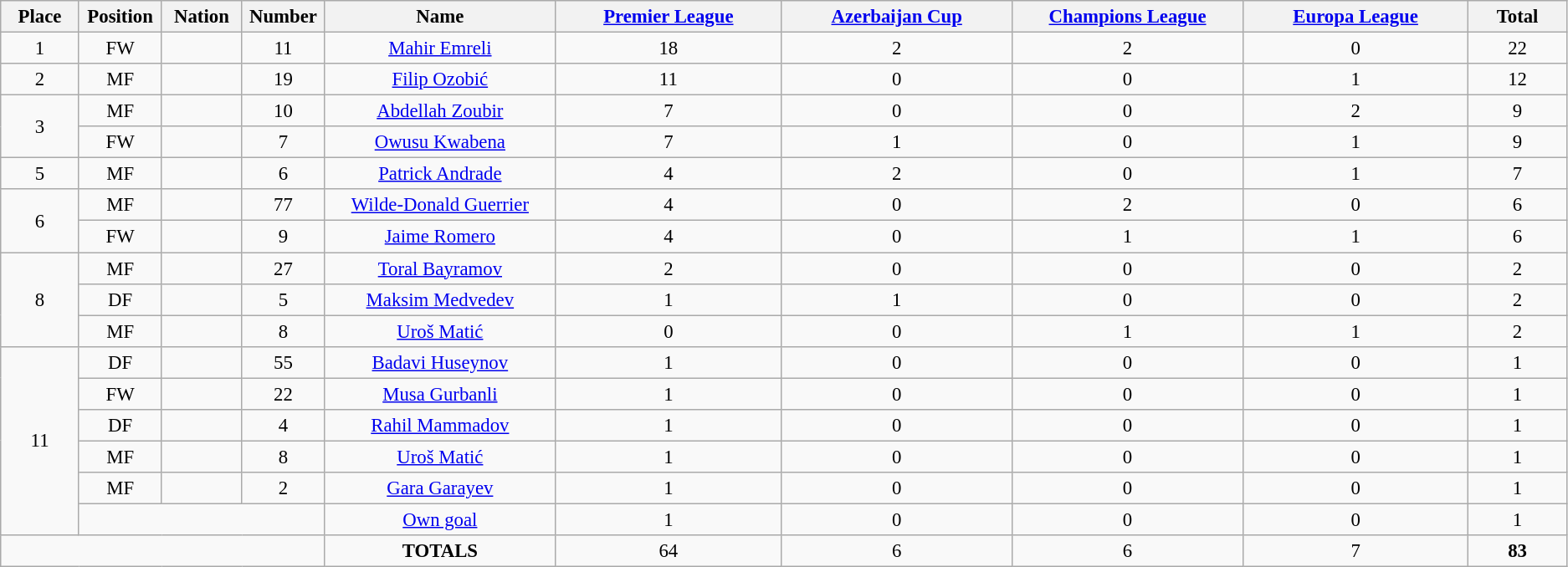<table class="wikitable" style="font-size: 95%; text-align: center;">
<tr>
<th width=60>Place</th>
<th width=60>Position</th>
<th width=60>Nation</th>
<th width=60>Number</th>
<th width=200>Name</th>
<th width=200><a href='#'>Premier League</a></th>
<th width=200><a href='#'>Azerbaijan Cup</a></th>
<th width=200><a href='#'>Champions League</a></th>
<th width=200><a href='#'>Europa League</a></th>
<th width=80>Total</th>
</tr>
<tr>
<td>1</td>
<td>FW</td>
<td></td>
<td>11</td>
<td><a href='#'>Mahir Emreli</a></td>
<td>18</td>
<td>2</td>
<td>2</td>
<td>0</td>
<td>22</td>
</tr>
<tr>
<td>2</td>
<td>MF</td>
<td></td>
<td>19</td>
<td><a href='#'>Filip Ozobić</a></td>
<td>11</td>
<td>0</td>
<td>0</td>
<td>1</td>
<td>12</td>
</tr>
<tr>
<td rowspan="2">3</td>
<td>MF</td>
<td></td>
<td>10</td>
<td><a href='#'>Abdellah Zoubir</a></td>
<td>7</td>
<td>0</td>
<td>0</td>
<td>2</td>
<td>9</td>
</tr>
<tr>
<td>FW</td>
<td></td>
<td>7</td>
<td><a href='#'>Owusu Kwabena</a></td>
<td>7</td>
<td>1</td>
<td>0</td>
<td>1</td>
<td>9</td>
</tr>
<tr>
<td>5</td>
<td>MF</td>
<td></td>
<td>6</td>
<td><a href='#'>Patrick Andrade</a></td>
<td>4</td>
<td>2</td>
<td>0</td>
<td>1</td>
<td>7</td>
</tr>
<tr>
<td rowspan="2">6</td>
<td>MF</td>
<td></td>
<td>77</td>
<td><a href='#'>Wilde-Donald Guerrier</a></td>
<td>4</td>
<td>0</td>
<td>2</td>
<td>0</td>
<td>6</td>
</tr>
<tr>
<td>FW</td>
<td></td>
<td>9</td>
<td><a href='#'>Jaime Romero</a></td>
<td>4</td>
<td>0</td>
<td>1</td>
<td>1</td>
<td>6</td>
</tr>
<tr>
<td rowspan="3">8</td>
<td>MF</td>
<td></td>
<td>27</td>
<td><a href='#'>Toral Bayramov</a></td>
<td>2</td>
<td>0</td>
<td>0</td>
<td>0</td>
<td>2</td>
</tr>
<tr>
<td>DF</td>
<td></td>
<td>5</td>
<td><a href='#'>Maksim Medvedev</a></td>
<td>1</td>
<td>1</td>
<td>0</td>
<td>0</td>
<td>2</td>
</tr>
<tr>
<td>MF</td>
<td></td>
<td>8</td>
<td><a href='#'>Uroš Matić</a></td>
<td>0</td>
<td>0</td>
<td>1</td>
<td>1</td>
<td>2</td>
</tr>
<tr>
<td rowspan="6">11</td>
<td>DF</td>
<td></td>
<td>55</td>
<td><a href='#'>Badavi Huseynov</a></td>
<td>1</td>
<td>0</td>
<td>0</td>
<td>0</td>
<td>1</td>
</tr>
<tr>
<td>FW</td>
<td></td>
<td>22</td>
<td><a href='#'>Musa Gurbanli</a></td>
<td>1</td>
<td>0</td>
<td>0</td>
<td>0</td>
<td>1</td>
</tr>
<tr>
<td>DF</td>
<td></td>
<td>4</td>
<td><a href='#'>Rahil Mammadov</a></td>
<td>1</td>
<td>0</td>
<td>0</td>
<td>0</td>
<td>1</td>
</tr>
<tr>
<td>MF</td>
<td></td>
<td>8</td>
<td><a href='#'>Uroš Matić</a></td>
<td>1</td>
<td>0</td>
<td>0</td>
<td>0</td>
<td>1</td>
</tr>
<tr>
<td>MF</td>
<td></td>
<td>2</td>
<td><a href='#'>Gara Garayev</a></td>
<td>1</td>
<td>0</td>
<td>0</td>
<td>0</td>
<td>1</td>
</tr>
<tr>
<td colspan="3"></td>
<td><a href='#'>Own goal</a></td>
<td>1</td>
<td>0</td>
<td>0</td>
<td>0</td>
<td>1</td>
</tr>
<tr>
<td colspan="4"></td>
<td><strong>TOTALS</strong></td>
<td>64</td>
<td>6</td>
<td>6</td>
<td>7</td>
<td><strong>83</strong></td>
</tr>
</table>
